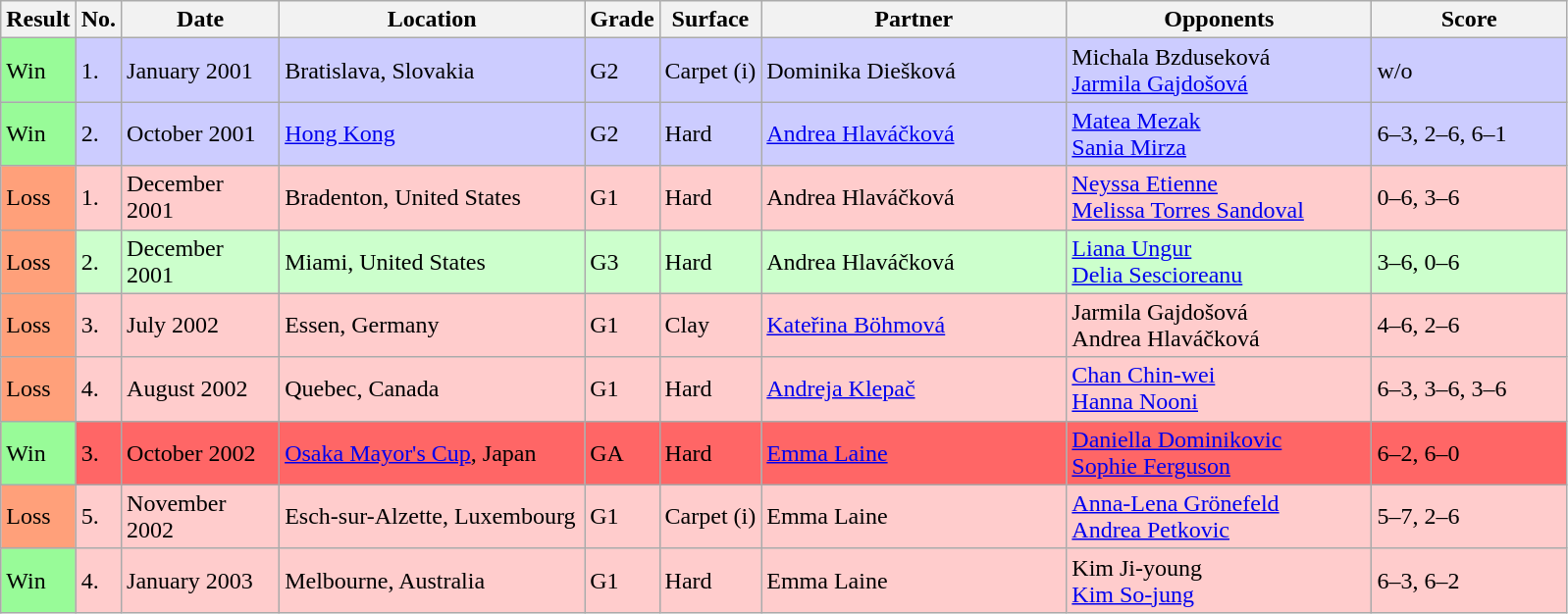<table class="sortable wikitable">
<tr>
<th>Result</th>
<th>No.</th>
<th width=100>Date</th>
<th width=200>Location</th>
<th>Grade</th>
<th>Surface</th>
<th width=200>Partner</th>
<th width=200>Opponents</th>
<th width=125>Score</th>
</tr>
<tr bgcolor=#ccccff>
<td bgcolor=#98fb98>Win</td>
<td>1.</td>
<td>January 2001</td>
<td>Bratislava, Slovakia</td>
<td>G2</td>
<td>Carpet (i)</td>
<td> Dominika Diešková</td>
<td> Michala Bzduseková <br>  <a href='#'>Jarmila Gajdošová</a></td>
<td>w/o</td>
</tr>
<tr bgcolor=#ccccff>
<td bgcolor=#98fb98>Win</td>
<td>2.</td>
<td>October 2001</td>
<td><a href='#'>Hong Kong</a></td>
<td>G2</td>
<td>Hard</td>
<td> <a href='#'>Andrea Hlaváčková</a></td>
<td> <a href='#'>Matea Mezak</a> <br>  <a href='#'>Sania Mirza</a></td>
<td>6–3, 2–6, 6–1</td>
</tr>
<tr bgcolor=#ffcccc>
<td bgcolor=#ffa07a>Loss</td>
<td>1.</td>
<td>December 2001</td>
<td>Bradenton, United States</td>
<td>G1</td>
<td>Hard</td>
<td> Andrea Hlaváčková</td>
<td> <a href='#'>Neyssa Etienne</a> <br>  <a href='#'>Melissa Torres Sandoval</a></td>
<td>0–6, 3–6</td>
</tr>
<tr bgcolor=#CCFFCC>
<td bgcolor=#ffa07a>Loss</td>
<td>2.</td>
<td>December 2001</td>
<td>Miami, United States</td>
<td>G3</td>
<td>Hard</td>
<td> Andrea Hlaváčková</td>
<td> <a href='#'>Liana Ungur</a> <br>  <a href='#'>Delia Sescioreanu</a></td>
<td>3–6, 0–6</td>
</tr>
<tr bgcolor=#ffcccc>
<td bgcolor=#ffa07a>Loss</td>
<td>3.</td>
<td>July 2002</td>
<td>Essen, Germany</td>
<td>G1</td>
<td>Clay</td>
<td> <a href='#'>Kateřina Böhmová</a></td>
<td> Jarmila Gajdošová <br>  Andrea Hlaváčková</td>
<td>4–6, 2–6</td>
</tr>
<tr bgcolor=#ffcccc>
<td bgcolor=#ffa07a>Loss</td>
<td>4.</td>
<td>August 2002</td>
<td>Quebec, Canada</td>
<td>G1</td>
<td>Hard</td>
<td> <a href='#'>Andreja Klepač</a></td>
<td> <a href='#'>Chan Chin-wei</a> <br>  <a href='#'>Hanna Nooni</a></td>
<td>6–3, 3–6, 3–6</td>
</tr>
<tr bgcolor=#FF6666>
<td bgcolor=#98fb98>Win</td>
<td>3.</td>
<td>October 2002</td>
<td><a href='#'>Osaka Mayor's Cup</a>, Japan</td>
<td>GA</td>
<td>Hard</td>
<td> <a href='#'>Emma Laine</a></td>
<td> <a href='#'>Daniella Dominikovic</a> <br>  <a href='#'>Sophie Ferguson</a></td>
<td>6–2, 6–0</td>
</tr>
<tr bgcolor=#ffcccc>
<td bgcolor=#ffa07a>Loss</td>
<td>5.</td>
<td>November 2002</td>
<td>Esch-sur-Alzette, Luxembourg</td>
<td>G1</td>
<td>Carpet (i)</td>
<td> Emma Laine</td>
<td> <a href='#'>Anna-Lena Grönefeld</a> <br>  <a href='#'>Andrea Petkovic</a></td>
<td>5–7, 2–6</td>
</tr>
<tr bgcolor=#ffcccc>
<td bgcolor=#98fb98>Win</td>
<td>4.</td>
<td>January 2003</td>
<td>Melbourne, Australia</td>
<td>G1</td>
<td>Hard</td>
<td> Emma Laine</td>
<td> Kim Ji-young <br>  <a href='#'>Kim So-jung</a></td>
<td>6–3, 6–2</td>
</tr>
</table>
